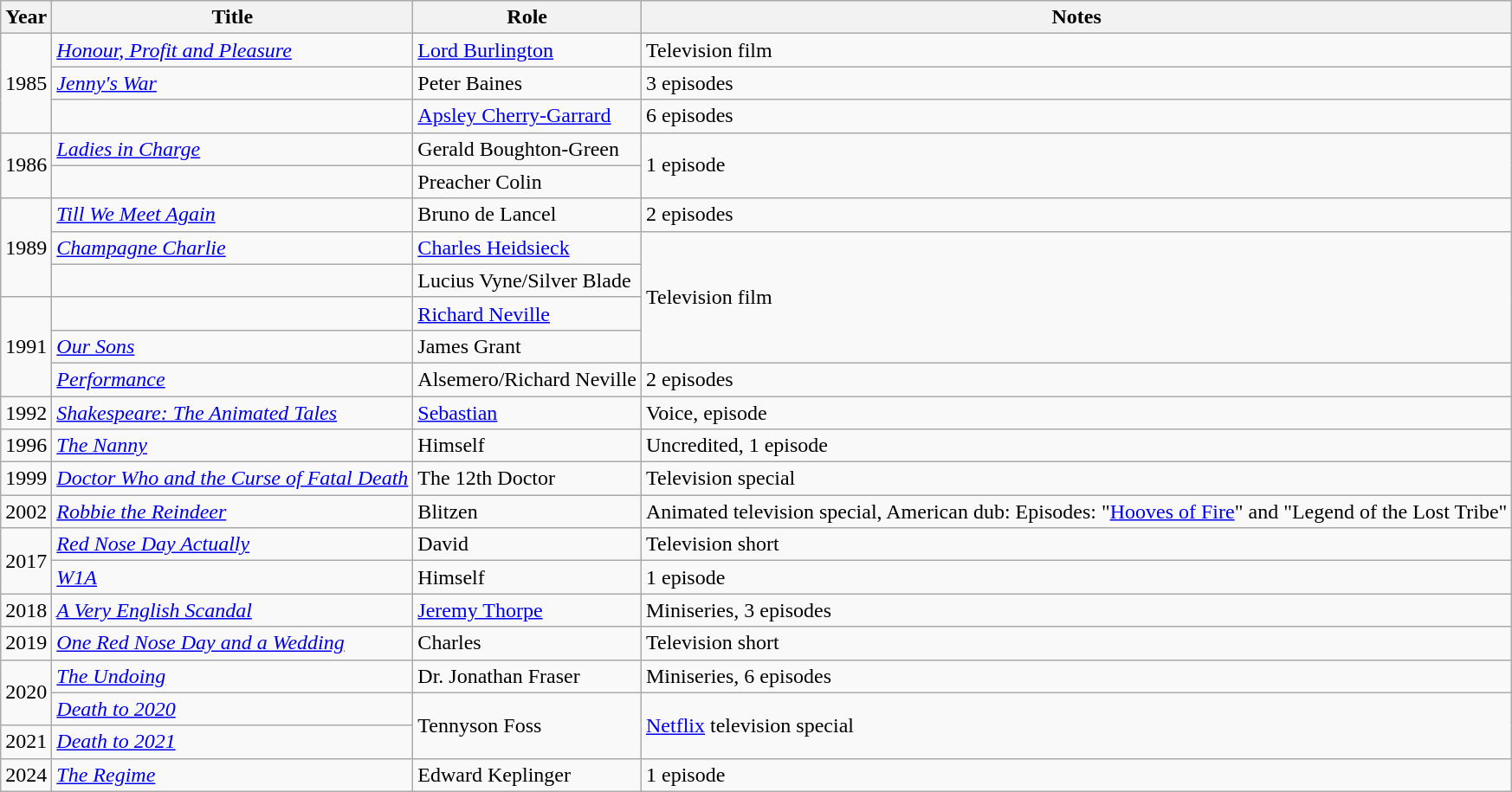<table class="wikitable sortable unsortable">
<tr>
<th>Year</th>
<th>Title</th>
<th>Role</th>
<th>Notes</th>
</tr>
<tr>
<td rowspan="3">1985</td>
<td><em><a href='#'>Honour, Profit and Pleasure</a></em></td>
<td><a href='#'>Lord Burlington</a></td>
<td>Television film</td>
</tr>
<tr>
<td><em><a href='#'>Jenny's War</a></em></td>
<td>Peter Baines</td>
<td>3 episodes</td>
</tr>
<tr>
<td><em></em></td>
<td><a href='#'>Apsley Cherry-Garrard</a></td>
<td>6 episodes</td>
</tr>
<tr>
<td rowspan="2">1986</td>
<td><em><a href='#'>Ladies in Charge</a></em></td>
<td>Gerald Boughton-Green</td>
<td rowspan="2">1 episode</td>
</tr>
<tr>
<td><em></em></td>
<td>Preacher Colin</td>
</tr>
<tr>
<td rowspan="3">1989</td>
<td><em><a href='#'>Till We Meet Again</a></em></td>
<td>Bruno de Lancel</td>
<td>2 episodes</td>
</tr>
<tr>
<td><em><a href='#'>Champagne Charlie</a></em></td>
<td><a href='#'>Charles Heidsieck</a></td>
<td rowspan="4">Television film</td>
</tr>
<tr>
<td><em></em></td>
<td>Lucius Vyne/Silver Blade</td>
</tr>
<tr>
<td rowspan="3">1991</td>
<td><em></em></td>
<td><a href='#'>Richard Neville</a></td>
</tr>
<tr>
<td><em><a href='#'>Our Sons</a></em></td>
<td>James Grant</td>
</tr>
<tr>
<td><em><a href='#'>Performance</a></em></td>
<td>Alsemero/Richard Neville</td>
<td>2 episodes</td>
</tr>
<tr>
<td>1992</td>
<td><em><a href='#'>Shakespeare: The Animated Tales</a></em></td>
<td><a href='#'>Sebastian</a></td>
<td>Voice, episode</td>
</tr>
<tr>
<td>1996</td>
<td><em><a href='#'>The Nanny</a></em></td>
<td>Himself</td>
<td>Uncredited, 1 episode</td>
</tr>
<tr>
<td>1999</td>
<td><em><a href='#'>Doctor Who and the Curse of Fatal Death</a></em></td>
<td>The 12th Doctor</td>
<td>Television special</td>
</tr>
<tr>
<td>2002</td>
<td><em><a href='#'>Robbie the Reindeer</a></em></td>
<td>Blitzen</td>
<td>Animated television special, American dub: Episodes: "<a href='#'>Hooves of Fire</a>" and "Legend of the Lost Tribe"</td>
</tr>
<tr>
<td rowspan="2">2017</td>
<td><em><a href='#'>Red Nose Day Actually</a></em></td>
<td>David</td>
<td>Television short</td>
</tr>
<tr>
<td><em><a href='#'>W1A</a></em></td>
<td>Himself</td>
<td>1 episode</td>
</tr>
<tr>
<td>2018</td>
<td><em><a href='#'>A Very English Scandal</a></em></td>
<td><a href='#'>Jeremy Thorpe</a></td>
<td>Miniseries, 3 episodes</td>
</tr>
<tr>
<td>2019</td>
<td><em><a href='#'>One Red Nose Day and a Wedding</a></em></td>
<td>Charles</td>
<td>Television short</td>
</tr>
<tr>
<td rowspan="2">2020</td>
<td><em><a href='#'>The Undoing</a></em></td>
<td>Dr. Jonathan Fraser</td>
<td>Miniseries, 6 episodes</td>
</tr>
<tr>
<td><em><a href='#'>Death to 2020</a></em></td>
<td rowspan="2">Tennyson Foss</td>
<td rowspan="2"><a href='#'>Netflix</a> television special</td>
</tr>
<tr>
<td>2021</td>
<td><em><a href='#'>Death to 2021</a></em></td>
</tr>
<tr>
<td>2024</td>
<td><em><a href='#'>The Regime</a></em></td>
<td>Edward Keplinger</td>
<td>1 episode</td>
</tr>
</table>
